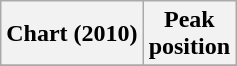<table class="wikitable plainrowheaders" style="text-align:center">
<tr>
<th scope="col">Chart (2010)</th>
<th scope="col">Peak<br>position</th>
</tr>
<tr>
</tr>
</table>
